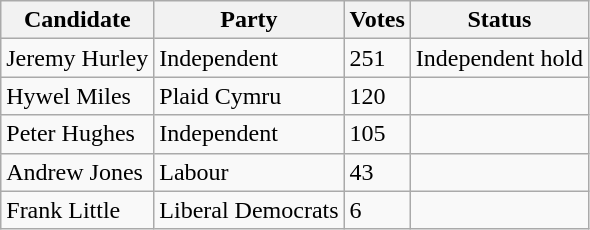<table class="wikitable sortable">
<tr>
<th>Candidate</th>
<th>Party</th>
<th>Votes</th>
<th>Status</th>
</tr>
<tr>
<td>Jeremy Hurley</td>
<td>Independent</td>
<td>251</td>
<td>Independent hold</td>
</tr>
<tr>
<td>Hywel Miles</td>
<td>Plaid Cymru</td>
<td>120</td>
<td></td>
</tr>
<tr>
<td>Peter Hughes</td>
<td>Independent</td>
<td>105</td>
<td></td>
</tr>
<tr>
<td>Andrew Jones</td>
<td>Labour</td>
<td>43</td>
<td></td>
</tr>
<tr>
<td>Frank Little</td>
<td>Liberal Democrats</td>
<td>6</td>
<td></td>
</tr>
</table>
